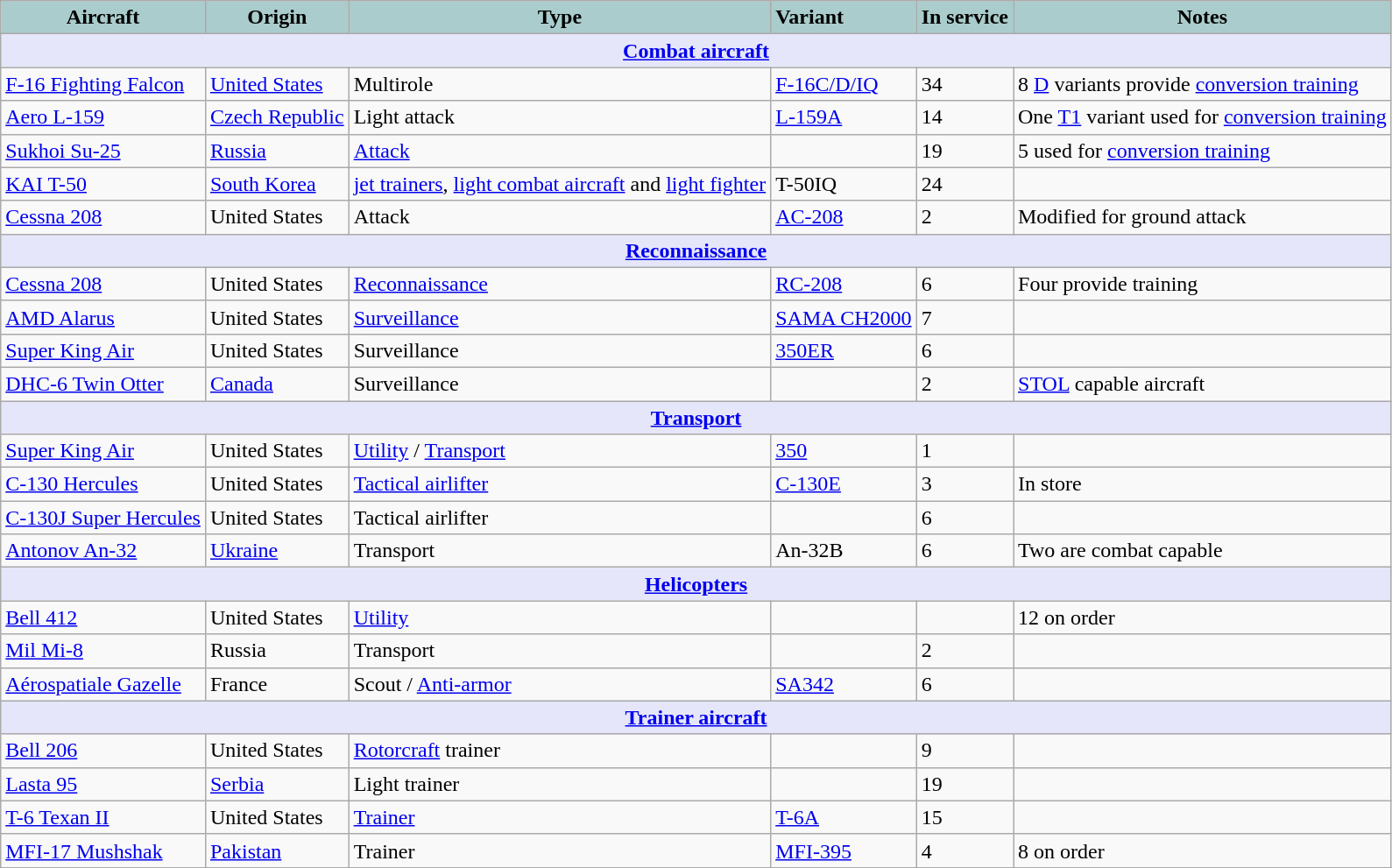<table class="wikitable">
<tr>
<th style="text-align:center; background:#acc;">Aircraft</th>
<th style="text-align: center; background:#acc;">Origin</th>
<th style="text-align:l center; background:#acc;">Type</th>
<th style="text-align:left; background:#acc;">Variant</th>
<th style="text-align:center; background:#acc;">In service</th>
<th style="text-align: center; background:#acc;">Notes</th>
</tr>
<tr>
<th style="align: center; background: lavender;" colspan="6"><a href='#'>Combat aircraft</a></th>
</tr>
<tr>
<td><a href='#'> F-16 Fighting Falcon</a></td>
<td><a href='#'>United States</a></td>
<td>Multirole</td>
<td><a href='#'>F-16C/D/IQ</a></td>
<td>34</td>
<td>8 <a href='#'>D</a> variants provide <a href='#'>conversion training</a></td>
</tr>
<tr>
<td><a href='#'>Aero L-159</a></td>
<td><a href='#'>Czech Republic</a></td>
<td>Light attack</td>
<td><a href='#'>L-159A</a></td>
<td>14</td>
<td>One <a href='#'>T1</a> variant used for <a href='#'>conversion training</a></td>
</tr>
<tr>
<td><a href='#'>Sukhoi Su-25</a></td>
<td><a href='#'>Russia</a></td>
<td><a href='#'>Attack</a></td>
<td></td>
<td>19</td>
<td>5 used for <a href='#'>conversion training</a></td>
</tr>
<tr>
<td><a href='#'>KAI T-50</a></td>
<td><a href='#'>South Korea</a></td>
<td><a href='#'>jet trainers</a>, <a href='#'>light combat aircraft</a> and <a href='#'>light fighter</a></td>
<td>T-50IQ</td>
<td>24</td>
<td></td>
</tr>
<tr>
<td><a href='#'>Cessna 208</a></td>
<td>United States</td>
<td>Attack</td>
<td><a href='#'>AC-208</a></td>
<td>2</td>
<td>Modified for ground attack</td>
</tr>
<tr>
<th style="align: center; background: lavender;" colspan="6"><a href='#'> Reconnaissance</a></th>
</tr>
<tr>
<td><a href='#'>Cessna 208</a></td>
<td>United States</td>
<td><a href='#'>Reconnaissance</a></td>
<td><a href='#'>RC-208</a></td>
<td>6</td>
<td>Four provide training</td>
</tr>
<tr>
<td><a href='#'>AMD Alarus</a></td>
<td>United States</td>
<td><a href='#'>Surveillance</a></td>
<td><a href='#'>SAMA CH2000</a></td>
<td>7</td>
<td></td>
</tr>
<tr>
<td><a href='#'>Super King Air</a></td>
<td>United States</td>
<td>Surveillance</td>
<td><a href='#'>350ER</a></td>
<td>6</td>
<td></td>
</tr>
<tr>
<td><a href='#'>DHC-6 Twin Otter</a></td>
<td><a href='#'>Canada</a></td>
<td>Surveillance</td>
<td></td>
<td>2</td>
<td><a href='#'>STOL</a> capable aircraft</td>
</tr>
<tr>
<th style="align: center; background: lavender;" colspan="6"><a href='#'>Transport</a></th>
</tr>
<tr>
<td><a href='#'>Super King Air</a></td>
<td>United States</td>
<td><a href='#'>Utility</a> / <a href='#'>Transport</a></td>
<td><a href='#'> 350</a></td>
<td>1</td>
<td></td>
</tr>
<tr>
<td><a href='#'>C-130 Hercules</a></td>
<td>United States</td>
<td><a href='#'>Tactical airlifter</a></td>
<td><a href='#'>C-130E</a></td>
<td>3</td>
<td>In store</td>
</tr>
<tr>
<td><a href='#'>C-130J Super Hercules</a></td>
<td>United States</td>
<td>Tactical airlifter</td>
<td></td>
<td>6</td>
<td></td>
</tr>
<tr>
<td><a href='#'>Antonov An-32</a></td>
<td><a href='#'>Ukraine</a></td>
<td>Transport</td>
<td>An-32B</td>
<td>6</td>
<td>Two are combat capable</td>
</tr>
<tr>
<th style="align: center; background: lavender;" colspan="6"><a href='#'>Helicopters</a></th>
</tr>
<tr>
<td><a href='#'>Bell 412</a></td>
<td>United States</td>
<td><a href='#'>Utility</a></td>
<td></td>
<td></td>
<td>12 on order</td>
</tr>
<tr>
<td><a href='#'>Mil Mi-8</a></td>
<td>Russia</td>
<td>Transport</td>
<td></td>
<td>2</td>
<td></td>
</tr>
<tr>
<td><a href='#'>Aérospatiale Gazelle</a></td>
<td>France</td>
<td>Scout / <a href='#'>Anti-armor</a></td>
<td><a href='#'>SA342</a></td>
<td>6</td>
<td></td>
</tr>
<tr>
<th style="align: center; background: lavender;" colspan="6"><a href='#'>Trainer aircraft</a></th>
</tr>
<tr>
<td><a href='#'>Bell 206</a></td>
<td>United States</td>
<td><a href='#'>Rotorcraft</a> trainer</td>
<td></td>
<td>9</td>
<td></td>
</tr>
<tr>
<td><a href='#'>Lasta 95</a></td>
<td><a href='#'>Serbia</a></td>
<td>Light trainer</td>
<td></td>
<td>19</td>
<td></td>
</tr>
<tr>
<td><a href='#'>T-6 Texan II</a></td>
<td>United States</td>
<td><a href='#'>Trainer</a></td>
<td><a href='#'>T-6A</a></td>
<td>15</td>
<td></td>
</tr>
<tr>
<td><a href='#'>MFI-17 Mushshak</a></td>
<td><a href='#'>Pakistan</a></td>
<td>Trainer</td>
<td><a href='#'>MFI-395</a></td>
<td>4</td>
<td>8 on order</td>
</tr>
<tr>
</tr>
</table>
